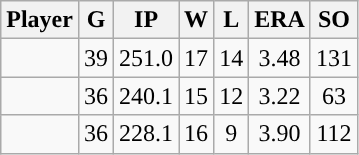<table class="wikitable sortable" style="text-align:center;">
<tr>
<th>Player</th>
<th>G</th>
<th>IP</th>
<th>W</th>
<th>L</th>
<th>ERA</th>
<th>SO</th>
</tr>
<tr>
<td></td>
<td>39</td>
<td>251.0</td>
<td>17</td>
<td>14</td>
<td>3.48</td>
<td>131</td>
</tr>
<tr>
<td></td>
<td>36</td>
<td>240.1</td>
<td>15</td>
<td>12</td>
<td>3.22</td>
<td>63</td>
</tr>
<tr>
<td></td>
<td>36</td>
<td>228.1</td>
<td>16</td>
<td>9</td>
<td>3.90</td>
<td>112</td>
</tr>
</table>
